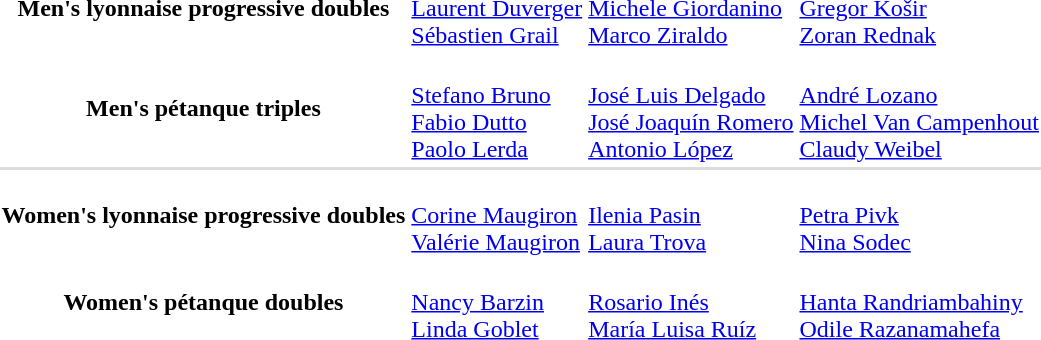<table>
<tr>
<th scope="row">Men's lyonnaise progressive doubles</th>
<td><br><a href='#'>Laurent Duverger</a><br><a href='#'>Sébastien Grail</a></td>
<td><br><a href='#'>Michele Giordanino</a><br><a href='#'>Marco Ziraldo</a></td>
<td><br><a href='#'>Gregor Košir</a><br><a href='#'>Zoran Rednak</a></td>
</tr>
<tr>
<th scope="row">Men's pétanque triples</th>
<td><br><a href='#'>Stefano Bruno</a><br><a href='#'>Fabio Dutto</a><br><a href='#'>Paolo Lerda</a></td>
<td><br><a href='#'>José Luis Delgado</a><br><a href='#'>José Joaquín Romero</a><br><a href='#'>Antonio López</a></td>
<td><br><a href='#'>André Lozano</a><br><a href='#'>Michel Van Campenhout</a><br><a href='#'>Claudy Weibel</a></td>
</tr>
<tr bgcolor=#DDDDDD>
<td colspan=4></td>
</tr>
<tr>
<th scope="row">Women's lyonnaise progressive doubles</th>
<td><br><a href='#'>Corine Maugiron</a><br><a href='#'>Valérie Maugiron</a></td>
<td><br><a href='#'>Ilenia Pasin</a><br><a href='#'>Laura Trova</a></td>
<td><br><a href='#'>Petra Pivk</a><br><a href='#'>Nina Sodec</a></td>
</tr>
<tr>
<th scope="row">Women's pétanque doubles</th>
<td><br><a href='#'>Nancy Barzin</a><br><a href='#'>Linda Goblet</a></td>
<td><br><a href='#'>Rosario Inés</a><br><a href='#'>María Luisa Ruíz</a></td>
<td><br><a href='#'>Hanta Randriambahiny</a><br><a href='#'>Odile Razanamahefa</a></td>
</tr>
</table>
